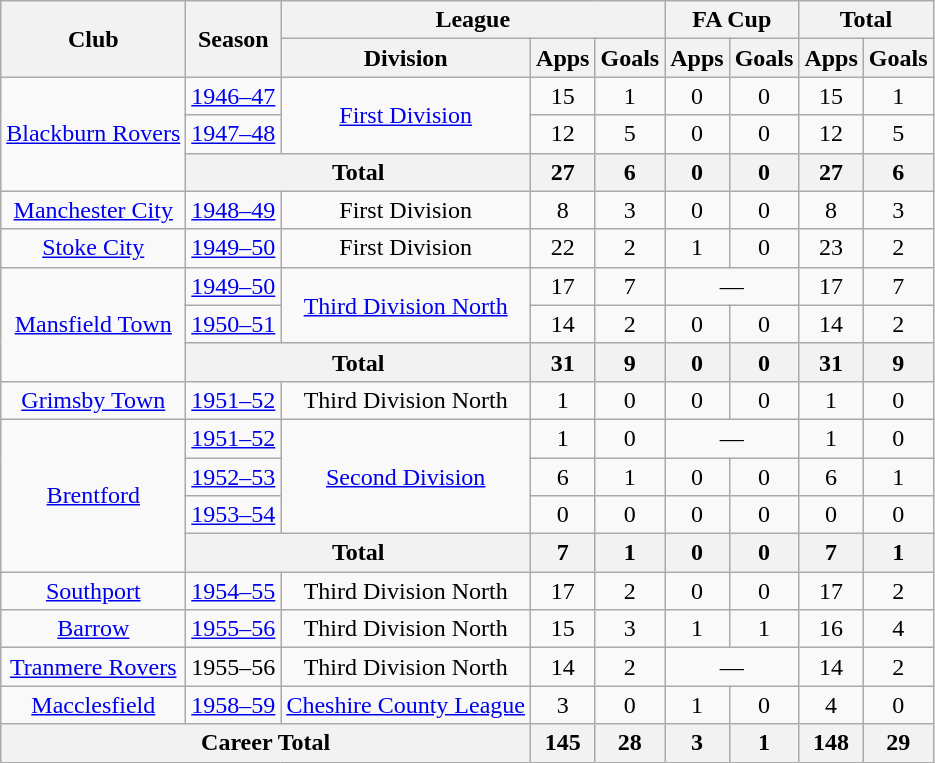<table class="wikitable" style="text-align: center;">
<tr>
<th rowspan="2">Club</th>
<th rowspan="2">Season</th>
<th colspan="3">League</th>
<th colspan="2">FA Cup</th>
<th colspan="2">Total</th>
</tr>
<tr>
<th>Division</th>
<th>Apps</th>
<th>Goals</th>
<th>Apps</th>
<th>Goals</th>
<th>Apps</th>
<th>Goals</th>
</tr>
<tr>
<td rowspan="3"><a href='#'>Blackburn Rovers</a></td>
<td><a href='#'>1946–47</a></td>
<td rowspan="2"><a href='#'>First Division</a></td>
<td>15</td>
<td>1</td>
<td>0</td>
<td>0</td>
<td>15</td>
<td>1</td>
</tr>
<tr>
<td><a href='#'>1947–48</a></td>
<td>12</td>
<td>5</td>
<td>0</td>
<td>0</td>
<td>12</td>
<td>5</td>
</tr>
<tr>
<th colspan="2">Total</th>
<th>27</th>
<th>6</th>
<th>0</th>
<th>0</th>
<th>27</th>
<th>6</th>
</tr>
<tr>
<td><a href='#'>Manchester City</a></td>
<td><a href='#'>1948–49</a></td>
<td>First Division</td>
<td>8</td>
<td>3</td>
<td>0</td>
<td>0</td>
<td>8</td>
<td>3</td>
</tr>
<tr>
<td><a href='#'>Stoke City</a></td>
<td><a href='#'>1949–50</a></td>
<td>First Division</td>
<td>22</td>
<td>2</td>
<td>1</td>
<td>0</td>
<td>23</td>
<td>2</td>
</tr>
<tr>
<td rowspan="3"><a href='#'>Mansfield Town</a></td>
<td><a href='#'>1949–50</a></td>
<td rowspan="2"><a href='#'>Third Division North</a></td>
<td>17</td>
<td>7</td>
<td colspan="2">—</td>
<td>17</td>
<td>7</td>
</tr>
<tr>
<td><a href='#'>1950–51</a></td>
<td>14</td>
<td>2</td>
<td>0</td>
<td>0</td>
<td>14</td>
<td>2</td>
</tr>
<tr>
<th colspan="2">Total</th>
<th>31</th>
<th>9</th>
<th>0</th>
<th>0</th>
<th>31</th>
<th>9</th>
</tr>
<tr>
<td><a href='#'>Grimsby Town</a></td>
<td><a href='#'>1951–52</a></td>
<td>Third Division North</td>
<td>1</td>
<td>0</td>
<td>0</td>
<td>0</td>
<td>1</td>
<td>0</td>
</tr>
<tr>
<td rowspan="4"><a href='#'>Brentford</a></td>
<td><a href='#'>1951–52</a></td>
<td rowspan="3"><a href='#'>Second Division</a></td>
<td>1</td>
<td>0</td>
<td colspan="2">—</td>
<td>1</td>
<td>0</td>
</tr>
<tr>
<td><a href='#'>1952–53</a></td>
<td>6</td>
<td>1</td>
<td>0</td>
<td>0</td>
<td>6</td>
<td>1</td>
</tr>
<tr>
<td><a href='#'>1953–54</a></td>
<td>0</td>
<td>0</td>
<td>0</td>
<td>0</td>
<td>0</td>
<td>0</td>
</tr>
<tr>
<th colspan="2">Total</th>
<th>7</th>
<th>1</th>
<th>0</th>
<th>0</th>
<th>7</th>
<th>1</th>
</tr>
<tr>
<td><a href='#'>Southport</a></td>
<td><a href='#'>1954–55</a></td>
<td>Third Division North</td>
<td>17</td>
<td>2</td>
<td>0</td>
<td>0</td>
<td>17</td>
<td>2</td>
</tr>
<tr>
<td><a href='#'>Barrow</a></td>
<td><a href='#'>1955–56</a></td>
<td>Third Division North</td>
<td>15</td>
<td>3</td>
<td>1</td>
<td>1</td>
<td>16</td>
<td>4</td>
</tr>
<tr>
<td><a href='#'>Tranmere Rovers</a></td>
<td>1955–56</td>
<td>Third Division North</td>
<td>14</td>
<td>2</td>
<td colspan="2">—</td>
<td>14</td>
<td>2</td>
</tr>
<tr>
<td><a href='#'>Macclesfield</a></td>
<td><a href='#'>1958–59</a></td>
<td><a href='#'>Cheshire County League</a></td>
<td>3</td>
<td>0</td>
<td>1</td>
<td>0</td>
<td>4</td>
<td>0</td>
</tr>
<tr>
<th colspan="3">Career Total</th>
<th>145</th>
<th>28</th>
<th>3</th>
<th>1</th>
<th>148</th>
<th>29</th>
</tr>
</table>
